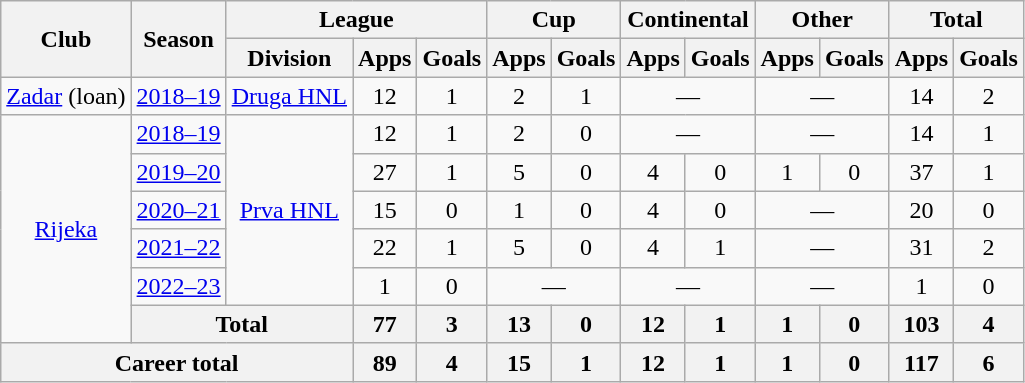<table class="wikitable" style="text-align:center">
<tr>
<th rowspan="2">Club</th>
<th rowspan="2">Season</th>
<th colspan="3">League</th>
<th colspan="2">Cup</th>
<th colspan="2">Continental</th>
<th colspan="2">Other</th>
<th colspan="2">Total</th>
</tr>
<tr>
<th>Division</th>
<th>Apps</th>
<th>Goals</th>
<th>Apps</th>
<th>Goals</th>
<th>Apps</th>
<th>Goals</th>
<th>Apps</th>
<th>Goals</th>
<th>Apps</th>
<th>Goals</th>
</tr>
<tr>
<td><a href='#'>Zadar</a> (loan)</td>
<td><a href='#'>2018–19</a></td>
<td><a href='#'>Druga HNL</a></td>
<td>12</td>
<td>1</td>
<td>2</td>
<td>1</td>
<td colspan="2">—</td>
<td colspan="2">—</td>
<td>14</td>
<td>2</td>
</tr>
<tr>
<td rowspan="6"><a href='#'>Rijeka</a></td>
<td><a href='#'>2018–19</a></td>
<td rowspan="5"><a href='#'>Prva HNL</a></td>
<td>12</td>
<td>1</td>
<td>2</td>
<td>0</td>
<td colspan="2">—</td>
<td colspan="2">—</td>
<td>14</td>
<td>1</td>
</tr>
<tr>
<td><a href='#'>2019–20</a></td>
<td>27</td>
<td>1</td>
<td>5</td>
<td>0</td>
<td>4</td>
<td>0</td>
<td>1</td>
<td>0</td>
<td>37</td>
<td>1</td>
</tr>
<tr>
<td><a href='#'>2020–21</a></td>
<td>15</td>
<td>0</td>
<td>1</td>
<td>0</td>
<td>4</td>
<td>0</td>
<td colspan="2">—</td>
<td>20</td>
<td>0</td>
</tr>
<tr>
<td><a href='#'>2021–22</a></td>
<td>22</td>
<td>1</td>
<td>5</td>
<td>0</td>
<td>4</td>
<td>1</td>
<td colspan="2">—</td>
<td>31</td>
<td>2</td>
</tr>
<tr>
<td><a href='#'>2022–23</a></td>
<td>1</td>
<td>0</td>
<td colspan="2">—</td>
<td colspan="2">—</td>
<td colspan="2">—</td>
<td>1</td>
<td>0</td>
</tr>
<tr>
<th colspan="2">Total</th>
<th>77</th>
<th>3</th>
<th>13</th>
<th>0</th>
<th>12</th>
<th>1</th>
<th>1</th>
<th>0</th>
<th>103</th>
<th>4</th>
</tr>
<tr>
<th colspan="3">Career total</th>
<th>89</th>
<th>4</th>
<th>15</th>
<th>1</th>
<th>12</th>
<th>1</th>
<th>1</th>
<th>0</th>
<th>117</th>
<th>6</th>
</tr>
</table>
